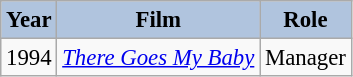<table class="wikitable" style="font-size:95%;">
<tr>
<th style="background:#B0C4DE;">Year</th>
<th style="background:#B0C4DE;">Film</th>
<th style="background:#B0C4DE;">Role</th>
</tr>
<tr>
<td>1994</td>
<td><em><a href='#'>There Goes My Baby</a></em></td>
<td>Manager</td>
</tr>
</table>
